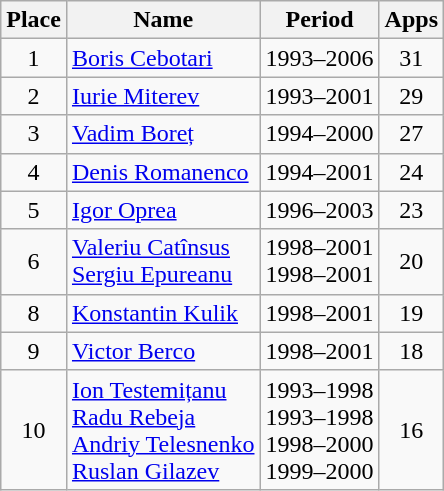<table class="wikitable">
<tr>
<th>Place</th>
<th>Name</th>
<th>Period</th>
<th>Apps</th>
</tr>
<tr>
<td align=center>1</td>
<td align=left> <a href='#'>Boris Cebotari</a></td>
<td align=left>1993–2006</td>
<td align=center>31</td>
</tr>
<tr>
<td align=center>2</td>
<td align=left> <a href='#'>Iurie Miterev</a></td>
<td align=left>1993–2001</td>
<td align=center>29</td>
</tr>
<tr>
<td align=center>3</td>
<td align=left> <a href='#'>Vadim Boreț</a></td>
<td align=left>1994–2000</td>
<td align=center>27</td>
</tr>
<tr>
<td align=center>4</td>
<td align=left> <a href='#'>Denis Romanenco</a></td>
<td align=left>1994–2001</td>
<td align=center>24</td>
</tr>
<tr>
<td align=center>5</td>
<td align=left> <a href='#'>Igor Oprea</a></td>
<td align=left>1996–2003</td>
<td align=center>23</td>
</tr>
<tr>
<td align=center>6</td>
<td align=left> <a href='#'>Valeriu Catînsus</a><br> <a href='#'>Sergiu Epureanu</a></td>
<td align=left>1998–2001<br>1998–2001</td>
<td align=center>20</td>
</tr>
<tr>
<td align=center>8</td>
<td align=left> <a href='#'>Konstantin Kulik</a></td>
<td align=left>1998–2001</td>
<td align=center>19</td>
</tr>
<tr>
<td align=center>9</td>
<td align=left> <a href='#'>Victor Berco</a></td>
<td align=left>1998–2001</td>
<td align=center>18</td>
</tr>
<tr>
<td align=center>10</td>
<td align=left> <a href='#'>Ion Testemițanu</a><br> <a href='#'>Radu Rebeja</a><br> <a href='#'>Andriy Telesnenko</a><br> <a href='#'>Ruslan Gilazev</a></td>
<td align=left>1993–1998<br>1993–1998<br>1998–2000<br>1999–2000</td>
<td align=center>16</td>
</tr>
</table>
